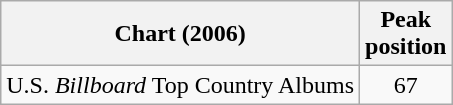<table class="wikitable">
<tr>
<th>Chart (2006)</th>
<th>Peak<br>position</th>
</tr>
<tr>
<td>U.S. <em>Billboard</em> Top Country Albums</td>
<td align="center">67</td>
</tr>
</table>
